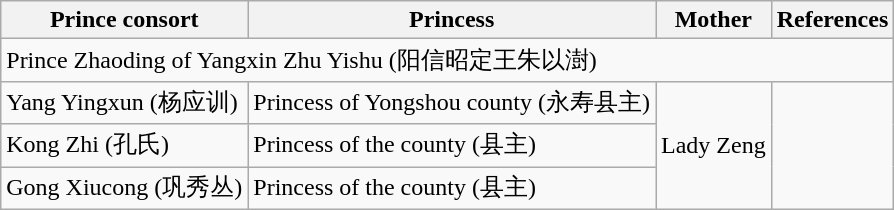<table class="wikitable">
<tr>
<th>Prince consort</th>
<th>Princess</th>
<th>Mother</th>
<th>References</th>
</tr>
<tr>
<td colspan="4">Prince Zhaoding of Yangxin Zhu Yishu (阳信昭定王朱以澍)</td>
</tr>
<tr>
<td>Yang Yingxun (杨应训)</td>
<td>Princess of Yongshou county (永寿县主)</td>
<td rowspan="3">Lady Zeng</td>
<td rowspan="3"></td>
</tr>
<tr>
<td>Kong Zhi (孔氏)</td>
<td>Princess of the county (县主)</td>
</tr>
<tr>
<td>Gong Xiucong (巩秀丛)</td>
<td>Princess of the county (县主)</td>
</tr>
</table>
